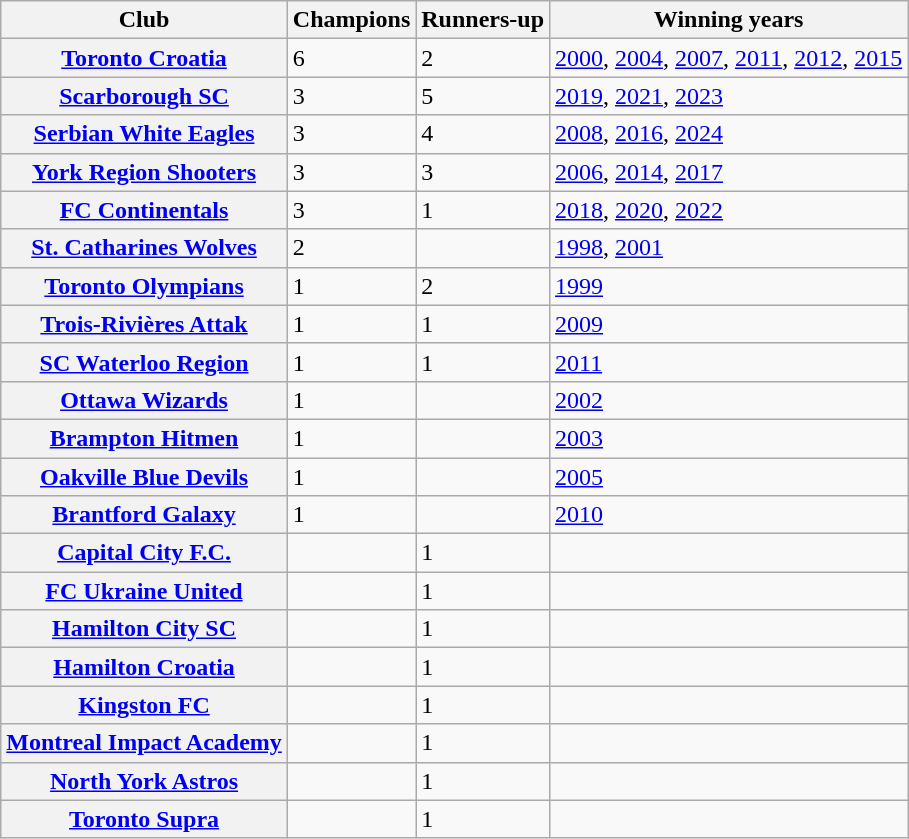<table class="wikitable sortable plainrowheaders">
<tr>
<th scope="col">Club</th>
<th scope="col">Champions</th>
<th scope="col">Runners-up</th>
<th scope="col">Winning years</th>
</tr>
<tr>
<th scope=row><a href='#'>Toronto Croatia</a></th>
<td>6</td>
<td>2</td>
<td><a href='#'>2000</a>, <a href='#'>2004</a>, <a href='#'>2007</a>, <a href='#'>2011</a>, <a href='#'>2012</a>, <a href='#'>2015</a></td>
</tr>
<tr>
<th scope=row><a href='#'>Scarborough SC</a></th>
<td>3</td>
<td>5</td>
<td><a href='#'>2019</a>, <a href='#'>2021</a>, <a href='#'>2023</a></td>
</tr>
<tr>
<th scope=row><a href='#'>Serbian White Eagles</a></th>
<td>3</td>
<td>4</td>
<td><a href='#'>2008</a>, <a href='#'>2016</a>, <a href='#'>2024</a></td>
</tr>
<tr>
<th scope=row><a href='#'>York Region Shooters</a></th>
<td>3</td>
<td>3</td>
<td><a href='#'>2006</a>, <a href='#'>2014</a>, <a href='#'>2017</a></td>
</tr>
<tr>
<th scope=row><a href='#'>FC Continentals</a></th>
<td>3</td>
<td>1</td>
<td><a href='#'>2018</a>, <a href='#'>2020</a>, <a href='#'>2022</a></td>
</tr>
<tr>
<th scope=row><a href='#'>St. Catharines Wolves</a></th>
<td>2</td>
<td></td>
<td><a href='#'>1998</a>, <a href='#'>2001</a></td>
</tr>
<tr>
<th scope=row><a href='#'>Toronto Olympians</a></th>
<td>1</td>
<td>2</td>
<td><a href='#'>1999</a></td>
</tr>
<tr>
<th scope=row><a href='#'>Trois-Rivières Attak</a></th>
<td>1</td>
<td>1</td>
<td><a href='#'>2009</a></td>
</tr>
<tr>
<th scope=row><a href='#'>SC Waterloo Region</a></th>
<td>1</td>
<td>1</td>
<td><a href='#'>2011</a></td>
</tr>
<tr>
<th scope=row><a href='#'>Ottawa Wizards</a></th>
<td>1</td>
<td></td>
<td><a href='#'>2002</a></td>
</tr>
<tr>
<th scope=row><a href='#'>Brampton Hitmen</a></th>
<td>1</td>
<td></td>
<td><a href='#'>2003</a></td>
</tr>
<tr>
<th scope=row><a href='#'>Oakville Blue Devils</a></th>
<td>1</td>
<td></td>
<td><a href='#'>2005</a></td>
</tr>
<tr>
<th scope=row><a href='#'>Brantford Galaxy</a></th>
<td>1</td>
<td></td>
<td><a href='#'>2010</a></td>
</tr>
<tr>
<th scope=row><a href='#'>Capital City F.C.</a></th>
<td></td>
<td>1</td>
<td></td>
</tr>
<tr>
<th scope=row><a href='#'>FC Ukraine United</a></th>
<td></td>
<td>1</td>
<td></td>
</tr>
<tr>
<th scope=row><a href='#'>Hamilton City SC</a></th>
<td></td>
<td>1</td>
<td></td>
</tr>
<tr>
<th scope=row><a href='#'>Hamilton Croatia</a></th>
<td></td>
<td>1</td>
<td></td>
</tr>
<tr>
<th scope=row><a href='#'>Kingston FC</a></th>
<td></td>
<td>1</td>
<td></td>
</tr>
<tr>
<th scope=row><a href='#'>Montreal Impact Academy</a></th>
<td></td>
<td>1</td>
<td></td>
</tr>
<tr>
<th scope=row><a href='#'>North York Astros</a></th>
<td></td>
<td>1</td>
<td></td>
</tr>
<tr>
<th scope=row><a href='#'>Toronto Supra</a></th>
<td></td>
<td>1</td>
<td></td>
</tr>
</table>
